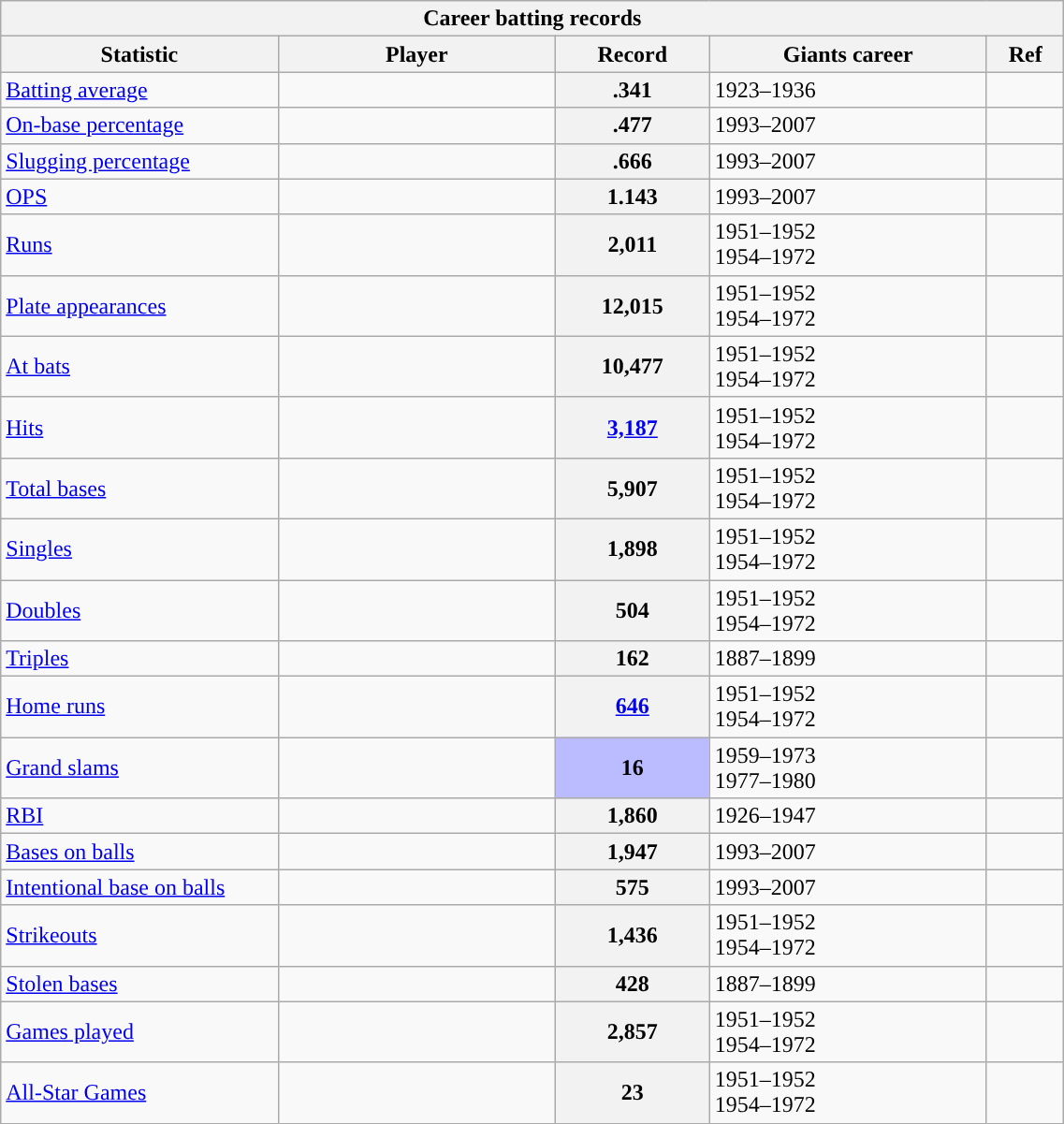<table class="sortable wikitable" style="text-align:left" width="60%">
<tr>
<th colspan=5>Career batting records</th>
</tr>
<tr>
<th scope="col" width=18%>Statistic</th>
<th scope="col" width=18%>Player</th>
<th scope="col" width=10% class="unsortable">Record</th>
<th scope="col" width=18%>Giants career</th>
<th scope="col" width=5% class="unsortable">Ref</th>
</tr>
<tr>
<td><a href='#'>Batting average</a></td>
<td></td>
<th scope="row">.341</th>
<td>1923–1936</td>
<td></td>
</tr>
<tr>
<td><a href='#'>On-base percentage</a></td>
<td></td>
<th scope="row">.477</th>
<td>1993–2007</td>
<td></td>
</tr>
<tr>
<td><a href='#'>Slugging percentage</a></td>
<td></td>
<th scope="row">.666</th>
<td>1993–2007</td>
<td></td>
</tr>
<tr>
<td><a href='#'>OPS</a></td>
<td></td>
<th scope="row">1.143</th>
<td>1993–2007</td>
<td></td>
</tr>
<tr>
<td><a href='#'>Runs</a></td>
<td></td>
<th scope="row">2,011</th>
<td>1951–1952<br>1954–1972</td>
<td></td>
</tr>
<tr>
<td><a href='#'>Plate appearances</a></td>
<td></td>
<th scope="row">12,015</th>
<td>1951–1952<br>1954–1972</td>
<td></td>
</tr>
<tr>
<td><a href='#'>At bats</a></td>
<td></td>
<th scope="row">10,477</th>
<td>1951–1952<br>1954–1972</td>
<td></td>
</tr>
<tr>
<td><a href='#'>Hits</a></td>
<td></td>
<th scope="row"><a href='#'>3,187</a></th>
<td>1951–1952<br>1954–1972</td>
<td></td>
</tr>
<tr>
<td><a href='#'>Total bases</a></td>
<td></td>
<th scope="row">5,907</th>
<td>1951–1952<br>1954–1972</td>
<td></td>
</tr>
<tr>
<td><a href='#'>Singles</a></td>
<td></td>
<th scope="row">1,898</th>
<td>1951–1952<br>1954–1972</td>
<td></td>
</tr>
<tr>
<td><a href='#'>Doubles</a></td>
<td></td>
<th scope="row">504</th>
<td>1951–1952<br>1954–1972</td>
<td></td>
</tr>
<tr>
<td><a href='#'>Triples</a></td>
<td></td>
<th scope="row">162</th>
<td>1887–1899</td>
<td></td>
</tr>
<tr>
<td><a href='#'>Home runs</a></td>
<td></td>
<th scope="row"><a href='#'>646</a></th>
<td>1951–1952<br>1954–1972</td>
<td></td>
</tr>
<tr>
<td><a href='#'>Grand slams</a></td>
<td></td>
<th scope="row" style="background-color:#bbbbff">16</th>
<td>1959–1973<br>1977–1980</td>
<td></td>
</tr>
<tr>
<td><a href='#'>RBI</a></td>
<td></td>
<th scope="row">1,860</th>
<td>1926–1947</td>
<td></td>
</tr>
<tr>
<td><a href='#'>Bases on balls</a></td>
<td></td>
<th scope="row">1,947</th>
<td>1993–2007</td>
<td></td>
</tr>
<tr>
<td><a href='#'>Intentional base on balls</a></td>
<td></td>
<th scope="row">575</th>
<td>1993–2007</td>
<td></td>
</tr>
<tr>
<td><a href='#'>Strikeouts</a></td>
<td></td>
<th scope="row">1,436</th>
<td>1951–1952<br>1954–1972</td>
<td></td>
</tr>
<tr>
<td><a href='#'>Stolen bases</a></td>
<td></td>
<th scope="row">428</th>
<td>1887–1899</td>
<td></td>
</tr>
<tr>
<td><a href='#'>Games played</a></td>
<td></td>
<th scope="row">2,857</th>
<td>1951–1952<br>1954–1972</td>
<td></td>
</tr>
<tr>
<td><a href='#'>All-Star Games</a></td>
<td></td>
<th scope="row">23</th>
<td>1951–1952<br>1954–1972</td>
<td></td>
</tr>
</table>
